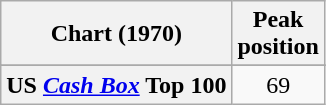<table class="wikitable sortable plainrowheaders" style="text-align:center">
<tr>
<th scope="col">Chart (1970)</th>
<th scope="col">Peak<br>position</th>
</tr>
<tr>
</tr>
<tr>
</tr>
<tr>
</tr>
<tr>
<th scope="row">US <em><a href='#'>Cash Box</a></em> Top 100</th>
<td>69</td>
</tr>
</table>
